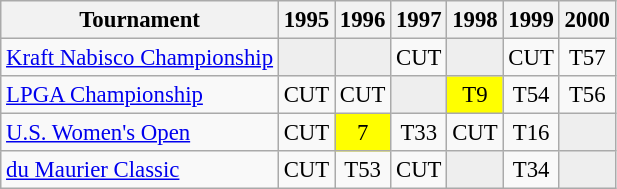<table class="wikitable" style="font-size:95%;text-align:center;">
<tr>
<th>Tournament</th>
<th>1995</th>
<th>1996</th>
<th>1997</th>
<th>1998</th>
<th>1999</th>
<th>2000</th>
</tr>
<tr>
<td align=left><a href='#'>Kraft Nabisco Championship</a></td>
<td style="background:#eeeeee;"></td>
<td style="background:#eeeeee;"></td>
<td>CUT</td>
<td style="background:#eeeeee;"></td>
<td>CUT</td>
<td>T57</td>
</tr>
<tr>
<td align=left><a href='#'>LPGA Championship</a></td>
<td>CUT</td>
<td>CUT</td>
<td style="background:#eeeeee;"></td>
<td style="background:yellow;">T9</td>
<td>T54</td>
<td>T56</td>
</tr>
<tr>
<td align=left><a href='#'>U.S. Women's Open</a></td>
<td>CUT</td>
<td style="background:yellow;">7</td>
<td>T33</td>
<td>CUT</td>
<td>T16</td>
<td style="background:#eeeeee;"></td>
</tr>
<tr>
<td align=left><a href='#'>du Maurier Classic</a></td>
<td>CUT</td>
<td>T53</td>
<td>CUT</td>
<td style="background:#eeeeee;"></td>
<td>T34</td>
<td style="background:#eeeeee;"></td>
</tr>
</table>
